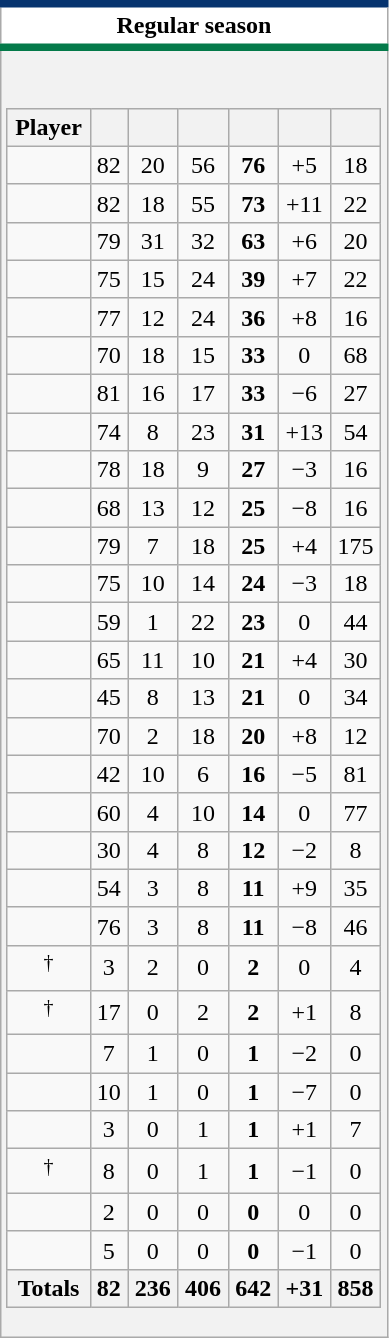<table class="wikitable">
<tr>
<th style="background:#fff; border-top:#07346f 5px solid; border-bottom:#047a4a 5px solid;">Regular season</th>
</tr>
<tr>
<td style="background: #f2f2f2; border: 0; text-align: center;"><br><table class="wikitable sortable" style="width:100%;">
<tr align=center>
<th width:40%;">Player</th>
<th width:10%;"></th>
<th width:10%;"></th>
<th width:10%;"></th>
<th width:10%;"></th>
<th data-sort-type="number" width:10%;"></th>
<th width:10%;"></th>
</tr>
<tr align=center>
<td></td>
<td>82</td>
<td>20</td>
<td>56</td>
<td><strong>76</strong></td>
<td>+5</td>
<td>18</td>
</tr>
<tr align=center>
<td></td>
<td>82</td>
<td>18</td>
<td>55</td>
<td><strong>73</strong></td>
<td>+11</td>
<td>22</td>
</tr>
<tr align=center>
<td></td>
<td>79</td>
<td>31</td>
<td>32</td>
<td><strong>63</strong></td>
<td>+6</td>
<td>20</td>
</tr>
<tr align=center>
<td></td>
<td>75</td>
<td>15</td>
<td>24</td>
<td><strong>39</strong></td>
<td>+7</td>
<td>22</td>
</tr>
<tr align=center>
<td></td>
<td>77</td>
<td>12</td>
<td>24</td>
<td><strong>36</strong></td>
<td>+8</td>
<td>16</td>
</tr>
<tr align=center>
<td></td>
<td>70</td>
<td>18</td>
<td>15</td>
<td><strong>33</strong></td>
<td>0</td>
<td>68</td>
</tr>
<tr align=center>
<td></td>
<td>81</td>
<td>16</td>
<td>17</td>
<td><strong>33</strong></td>
<td>−6</td>
<td>27</td>
</tr>
<tr align=center>
<td></td>
<td>74</td>
<td>8</td>
<td>23</td>
<td><strong>31</strong></td>
<td>+13</td>
<td>54</td>
</tr>
<tr align=center>
<td></td>
<td>78</td>
<td>18</td>
<td>9</td>
<td><strong>27</strong></td>
<td>−3</td>
<td>16</td>
</tr>
<tr align=center>
<td></td>
<td>68</td>
<td>13</td>
<td>12</td>
<td><strong>25</strong></td>
<td>−8</td>
<td>16</td>
</tr>
<tr align=center>
<td></td>
<td>79</td>
<td>7</td>
<td>18</td>
<td><strong>25</strong></td>
<td>+4</td>
<td>175</td>
</tr>
<tr align=center>
<td></td>
<td>75</td>
<td>10</td>
<td>14</td>
<td><strong>24</strong></td>
<td>−3</td>
<td>18</td>
</tr>
<tr align=center>
<td></td>
<td>59</td>
<td>1</td>
<td>22</td>
<td><strong>23</strong></td>
<td>0</td>
<td>44</td>
</tr>
<tr align=center>
<td></td>
<td>65</td>
<td>11</td>
<td>10</td>
<td><strong>21</strong></td>
<td>+4</td>
<td>30</td>
</tr>
<tr align=center>
<td></td>
<td>45</td>
<td>8</td>
<td>13</td>
<td><strong>21</strong></td>
<td>0</td>
<td>34</td>
</tr>
<tr align=center>
<td></td>
<td>70</td>
<td>2</td>
<td>18</td>
<td><strong>20</strong></td>
<td>+8</td>
<td>12</td>
</tr>
<tr align=center>
<td></td>
<td>42</td>
<td>10</td>
<td>6</td>
<td><strong>16</strong></td>
<td>−5</td>
<td>81</td>
</tr>
<tr align=center>
<td></td>
<td>60</td>
<td>4</td>
<td>10</td>
<td><strong>14</strong></td>
<td>0</td>
<td>77</td>
</tr>
<tr align=center>
<td></td>
<td>30</td>
<td>4</td>
<td>8</td>
<td><strong>12</strong></td>
<td>−2</td>
<td>8</td>
</tr>
<tr align=center>
<td></td>
<td>54</td>
<td>3</td>
<td>8</td>
<td><strong>11</strong></td>
<td>+9</td>
<td>35</td>
</tr>
<tr align=center>
<td></td>
<td>76</td>
<td>3</td>
<td>8</td>
<td><strong>11</strong></td>
<td>−8</td>
<td>46</td>
</tr>
<tr align=center>
<td><sup>†</sup></td>
<td>3</td>
<td>2</td>
<td>0</td>
<td><strong>2</strong></td>
<td>0</td>
<td>4</td>
</tr>
<tr align=center>
<td><sup>†</sup></td>
<td>17</td>
<td>0</td>
<td>2</td>
<td><strong>2</strong></td>
<td>+1</td>
<td>8</td>
</tr>
<tr align=center>
<td></td>
<td>7</td>
<td>1</td>
<td>0</td>
<td><strong>1</strong></td>
<td>−2</td>
<td>0</td>
</tr>
<tr align=center>
<td></td>
<td>10</td>
<td>1</td>
<td>0</td>
<td><strong>1</strong></td>
<td>−7</td>
<td>0</td>
</tr>
<tr align=center>
<td></td>
<td>3</td>
<td>0</td>
<td>1</td>
<td><strong>1</strong></td>
<td>+1</td>
<td>7</td>
</tr>
<tr align=center>
<td><sup>†</sup></td>
<td>8</td>
<td>0</td>
<td>1</td>
<td><strong>1</strong></td>
<td>−1</td>
<td>0</td>
</tr>
<tr align=center>
<td></td>
<td>2</td>
<td>0</td>
<td>0</td>
<td><strong>0</strong></td>
<td>0</td>
<td>0</td>
</tr>
<tr align=center>
<td></td>
<td>5</td>
<td>0</td>
<td>0</td>
<td><strong>0</strong></td>
<td>−1</td>
<td>0</td>
</tr>
<tr class="unsortable">
<th>Totals</th>
<th>82</th>
<th>236</th>
<th>406</th>
<th>642</th>
<th>+31</th>
<th>858</th>
</tr>
</table>
</td>
</tr>
</table>
